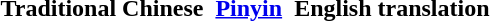<table cellpadding="3">
<tr>
<th>Traditional Chinese</th>
<th><a href='#'>Pinyin</a></th>
<th>English translation</th>
</tr>
<tr style="vertical-align:top">
<td><br></td>
<td><br></td>
<td><br></td>
</tr>
</table>
